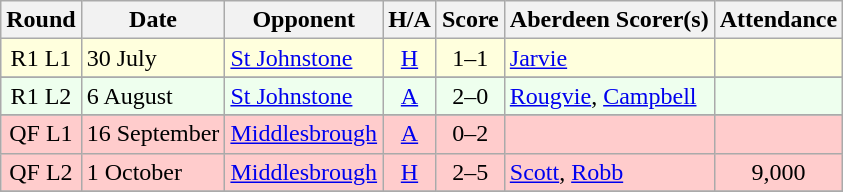<table class="wikitable" style="text-align:center">
<tr>
<th>Round</th>
<th>Date</th>
<th>Opponent</th>
<th>H/A</th>
<th>Score</th>
<th>Aberdeen Scorer(s)</th>
<th>Attendance</th>
</tr>
<tr bgcolor=#FFFFDD>
<td>R1 L1</td>
<td align=left>30 July</td>
<td align=left><a href='#'>St Johnstone</a></td>
<td><a href='#'>H</a></td>
<td>1–1</td>
<td align=left><a href='#'>Jarvie</a></td>
<td></td>
</tr>
<tr>
</tr>
<tr bgcolor=#EEFFEE>
<td>R1 L2</td>
<td align=left>6 August</td>
<td align=left><a href='#'>St Johnstone</a></td>
<td><a href='#'>A</a></td>
<td>2–0</td>
<td align=left><a href='#'>Rougvie</a>, <a href='#'>Campbell</a></td>
<td></td>
</tr>
<tr>
</tr>
<tr bgcolor=#FFCCCC>
<td>QF L1</td>
<td align=left>16 September</td>
<td align=left><a href='#'>Middlesbrough</a></td>
<td><a href='#'>A</a></td>
<td>0–2</td>
<td></td>
<td></td>
</tr>
<tr bgcolor=#FFCCCC>
<td>QF L2</td>
<td align=left>1 October</td>
<td align=left><a href='#'>Middlesbrough</a></td>
<td><a href='#'>H</a></td>
<td>2–5</td>
<td align=left><a href='#'>Scott</a>, <a href='#'>Robb</a></td>
<td>9,000</td>
</tr>
<tr>
</tr>
</table>
